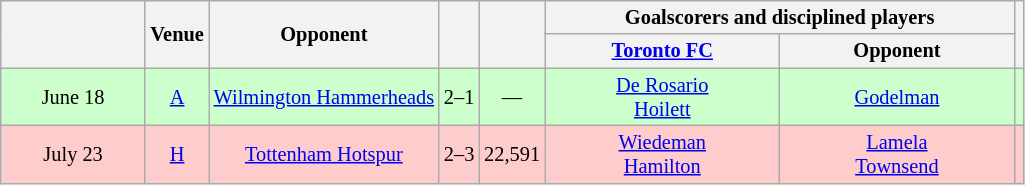<table class="wikitable" Style="text-align: center;font-size:85%">
<tr>
<th rowspan="2" style="width:90px"></th>
<th rowspan="2">Venue</th>
<th rowspan="2">Opponent</th>
<th rowspan="2"><br></th>
<th rowspan="2"></th>
<th colspan="2">Goalscorers and disciplined players</th>
<th rowspan="2"></th>
</tr>
<tr>
<th style="width:150px"><a href='#'>Toronto FC</a></th>
<th style="width:150px">Opponent</th>
</tr>
<tr style="background:#cfc">
<td>June 18</td>
<td><a href='#'>A</a></td>
<td><a href='#'>Wilmington Hammerheads</a></td>
<td>2–1</td>
<td>—</td>
<td><a href='#'>De Rosario</a>  <br> <a href='#'>Hoilett</a> </td>
<td><a href='#'>Godelman</a> </td>
<td></td>
</tr>
<tr style="background:#fcc">
<td>July 23</td>
<td><a href='#'>H</a></td>
<td><a href='#'>Tottenham Hotspur</a></td>
<td>2–3</td>
<td>22,591</td>
<td><a href='#'>Wiedeman</a> <br><a href='#'>Hamilton</a> </td>
<td><a href='#'>Lamela</a> <br><a href='#'>Townsend</a> </td>
<td></td>
</tr>
</table>
